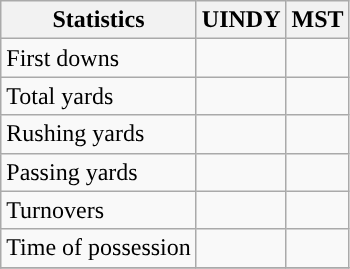<table class="wikitable" style="float: left;">
<tr>
<th>Statistics</th>
<th>UINDY</th>
<th>MST</th>
</tr>
<tr>
<td>First downs</td>
<td></td>
<td></td>
</tr>
<tr>
<td>Total yards</td>
<td></td>
<td></td>
</tr>
<tr>
<td>Rushing yards</td>
<td></td>
<td></td>
</tr>
<tr>
<td>Passing yards</td>
<td></td>
<td></td>
</tr>
<tr>
<td>Turnovers</td>
<td></td>
<td></td>
</tr>
<tr>
<td>Time of possession</td>
<td></td>
<td></td>
</tr>
<tr>
</tr>
</table>
